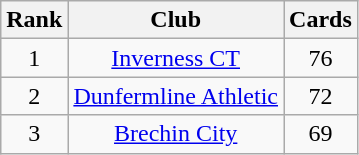<table class="wikitable" style="text-align:center">
<tr>
<th>Rank</th>
<th>Club</th>
<th>Cards</th>
</tr>
<tr>
<td>1</td>
<td><a href='#'>Inverness CT</a></td>
<td>76</td>
</tr>
<tr>
<td>2</td>
<td><a href='#'>Dunfermline Athletic</a></td>
<td>72</td>
</tr>
<tr>
<td>3</td>
<td><a href='#'>Brechin City</a></td>
<td>69</td>
</tr>
</table>
